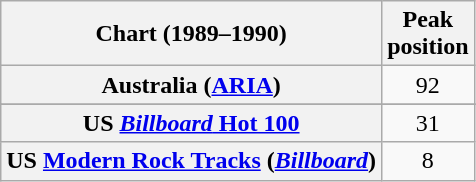<table class="wikitable sortable plainrowheaders" style="text-align:center">
<tr>
<th>Chart (1989–1990)</th>
<th>Peak<br>position</th>
</tr>
<tr>
<th scope="row">Australia (<a href='#'>ARIA</a>)</th>
<td>92</td>
</tr>
<tr>
</tr>
<tr>
<th scope="row">US <a href='#'><em>Billboard</em> Hot 100</a></th>
<td>31</td>
</tr>
<tr>
<th scope="row">US <a href='#'>Modern Rock Tracks</a> (<em><a href='#'>Billboard</a></em>)</th>
<td>8</td>
</tr>
</table>
